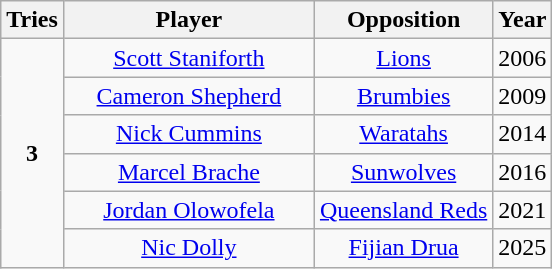<table class="wikitable sortable" style="text-align:center;">
<tr>
<th>Tries</th>
<th style="width:160px;">Player</th>
<th>Opposition</th>
<th>Year</th>
</tr>
<tr>
<td rowspan=6><strong>3</strong></td>
<td><a href='#'>Scott Staniforth</a></td>
<td><a href='#'>Lions</a></td>
<td>2006</td>
</tr>
<tr>
<td><a href='#'>Cameron Shepherd</a></td>
<td><a href='#'>Brumbies</a></td>
<td>2009</td>
</tr>
<tr>
<td><a href='#'>Nick Cummins</a></td>
<td><a href='#'>Waratahs</a></td>
<td>2014</td>
</tr>
<tr>
<td><a href='#'>Marcel Brache</a></td>
<td><a href='#'>Sunwolves</a></td>
<td>2016</td>
</tr>
<tr>
<td><a href='#'>Jordan Olowofela</a></td>
<td><a href='#'>Queensland Reds</a></td>
<td>2021</td>
</tr>
<tr>
<td><a href='#'>Nic Dolly</a></td>
<td><a href='#'>Fijian Drua</a></td>
<td>2025</td>
</tr>
</table>
